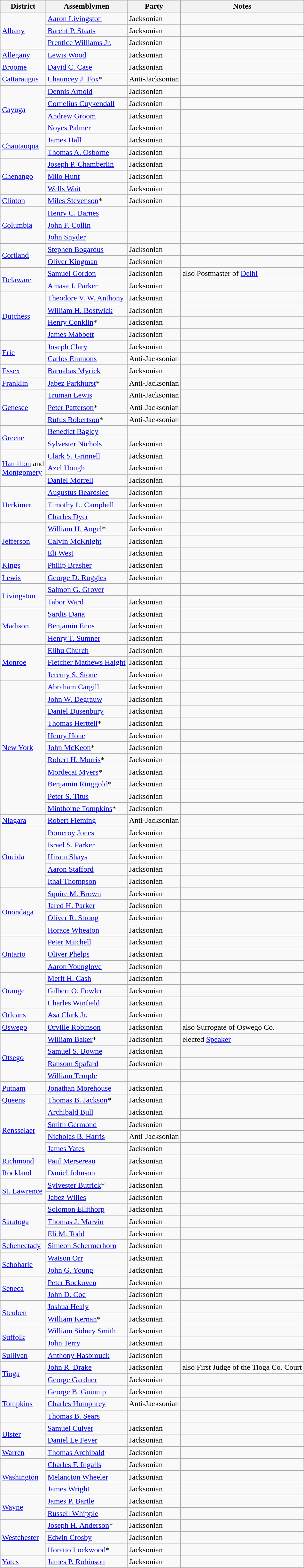<table class=wikitable>
<tr>
<th>District</th>
<th>Assemblymen</th>
<th>Party</th>
<th>Notes</th>
</tr>
<tr>
<td rowspan="3"><a href='#'>Albany</a></td>
<td><a href='#'>Aaron Livingston</a></td>
<td>Jacksonian</td>
<td></td>
</tr>
<tr>
<td><a href='#'>Barent P. Staats</a></td>
<td>Jacksonian</td>
<td></td>
</tr>
<tr>
<td><a href='#'>Prentice Williams Jr.</a></td>
<td>Jacksonian</td>
<td></td>
</tr>
<tr>
<td><a href='#'>Allegany</a></td>
<td><a href='#'>Lewis Wood</a></td>
<td>Jacksonian</td>
<td></td>
</tr>
<tr>
<td><a href='#'>Broome</a></td>
<td><a href='#'>David C. Case</a></td>
<td>Jacksonian</td>
<td></td>
</tr>
<tr>
<td><a href='#'>Cattaraugus</a></td>
<td><a href='#'>Chauncey J. Fox</a>*</td>
<td>Anti-Jacksonian</td>
<td></td>
</tr>
<tr>
<td rowspan="4"><a href='#'>Cayuga</a></td>
<td><a href='#'>Dennis Arnold</a></td>
<td>Jacksonian</td>
<td></td>
</tr>
<tr>
<td><a href='#'>Cornelius Cuykendall</a></td>
<td>Jacksonian</td>
<td></td>
</tr>
<tr>
<td><a href='#'>Andrew Groom</a></td>
<td>Jacksonian</td>
<td></td>
</tr>
<tr>
<td><a href='#'>Noyes Palmer</a></td>
<td>Jacksonian</td>
<td></td>
</tr>
<tr>
<td rowspan="2"><a href='#'>Chautauqua</a></td>
<td><a href='#'>James Hall</a></td>
<td>Jacksonian</td>
<td></td>
</tr>
<tr>
<td><a href='#'>Thomas A. Osborne</a></td>
<td>Jacksonian</td>
<td></td>
</tr>
<tr>
<td rowspan="3"><a href='#'>Chenango</a></td>
<td><a href='#'>Joseph P. Chamberlin</a></td>
<td>Jacksonian</td>
<td></td>
</tr>
<tr>
<td><a href='#'>Milo Hunt</a></td>
<td>Jacksonian</td>
<td></td>
</tr>
<tr>
<td><a href='#'>Wells Wait</a></td>
<td>Jacksonian</td>
<td></td>
</tr>
<tr>
<td><a href='#'>Clinton</a></td>
<td><a href='#'>Miles Stevenson</a>*</td>
<td>Jacksonian</td>
<td></td>
</tr>
<tr>
<td rowspan="3"><a href='#'>Columbia</a></td>
<td><a href='#'>Henry C. Barnes</a></td>
<td></td>
<td></td>
</tr>
<tr>
<td><a href='#'>John F. Collin</a></td>
<td></td>
<td></td>
</tr>
<tr>
<td><a href='#'>John Snyder</a></td>
<td></td>
<td></td>
</tr>
<tr>
<td rowspan="2"><a href='#'>Cortland</a></td>
<td><a href='#'>Stephen Bogardus</a></td>
<td>Jacksonian</td>
<td></td>
</tr>
<tr>
<td><a href='#'>Oliver Kingman</a></td>
<td>Jacksonian</td>
<td></td>
</tr>
<tr>
<td rowspan="2"><a href='#'>Delaware</a></td>
<td><a href='#'>Samuel Gordon</a></td>
<td>Jacksonian</td>
<td>also Postmaster of <a href='#'>Delhi</a></td>
</tr>
<tr>
<td><a href='#'>Amasa J. Parker</a></td>
<td>Jacksonian</td>
<td></td>
</tr>
<tr>
<td rowspan="4"><a href='#'>Dutchess</a></td>
<td><a href='#'>Theodore V. W. Anthony</a></td>
<td>Jacksonian</td>
<td></td>
</tr>
<tr>
<td><a href='#'>William H. Bostwick</a></td>
<td>Jacksonian</td>
<td></td>
</tr>
<tr>
<td><a href='#'>Henry Conklin</a>*</td>
<td>Jacksonian</td>
<td></td>
</tr>
<tr>
<td><a href='#'>James Mabbett</a></td>
<td>Jacksonian</td>
<td></td>
</tr>
<tr>
<td rowspan="2"><a href='#'>Erie</a></td>
<td><a href='#'>Joseph Clary</a></td>
<td>Jacksonian</td>
<td></td>
</tr>
<tr>
<td><a href='#'>Carlos Emmons</a></td>
<td>Anti-Jacksonian</td>
<td></td>
</tr>
<tr>
<td><a href='#'>Essex</a></td>
<td><a href='#'>Barnabas Myrick</a></td>
<td>Jacksonian</td>
<td></td>
</tr>
<tr>
<td><a href='#'>Franklin</a></td>
<td><a href='#'>Jabez Parkhurst</a>*</td>
<td>Anti-Jacksonian</td>
<td></td>
</tr>
<tr>
<td rowspan="3"><a href='#'>Genesee</a></td>
<td><a href='#'>Truman Lewis</a></td>
<td>Anti-Jacksonian</td>
<td></td>
</tr>
<tr>
<td><a href='#'>Peter Patterson</a>*</td>
<td>Anti-Jacksonian</td>
<td></td>
</tr>
<tr>
<td><a href='#'>Rufus Robertson</a>*</td>
<td>Anti-Jacksonian</td>
<td></td>
</tr>
<tr>
<td rowspan="2"><a href='#'>Greene</a></td>
<td><a href='#'>Benedict Bagley</a></td>
<td></td>
<td></td>
</tr>
<tr>
<td><a href='#'>Sylvester Nichols</a></td>
<td>Jacksonian</td>
<td></td>
</tr>
<tr>
<td rowspan="3"><a href='#'>Hamilton</a> and <br><a href='#'>Montgomery</a></td>
<td><a href='#'>Clark S. Grinnell</a></td>
<td>Jacksonian</td>
<td></td>
</tr>
<tr>
<td><a href='#'>Azel Hough</a></td>
<td>Jacksonian</td>
<td></td>
</tr>
<tr>
<td><a href='#'>Daniel Morrell</a></td>
<td>Jacksonian</td>
<td></td>
</tr>
<tr>
<td rowspan="3"><a href='#'>Herkimer</a></td>
<td><a href='#'>Augustus Beardslee</a></td>
<td>Jacksonian</td>
<td></td>
</tr>
<tr>
<td><a href='#'>Timothy L. Campbell</a></td>
<td>Jacksonian</td>
<td></td>
</tr>
<tr>
<td><a href='#'>Charles Dyer</a></td>
<td>Jacksonian</td>
<td></td>
</tr>
<tr>
<td rowspan="3"><a href='#'>Jefferson</a></td>
<td><a href='#'>William H. Angel</a>*</td>
<td>Jacksonian</td>
<td></td>
</tr>
<tr>
<td><a href='#'>Calvin McKnight</a></td>
<td>Jacksonian</td>
<td></td>
</tr>
<tr>
<td><a href='#'>Eli West</a></td>
<td>Jacksonian</td>
<td></td>
</tr>
<tr>
<td><a href='#'>Kings</a></td>
<td><a href='#'>Philip Brasher</a></td>
<td>Jacksonian</td>
<td></td>
</tr>
<tr>
<td><a href='#'>Lewis</a></td>
<td><a href='#'>George D. Ruggles</a></td>
<td>Jacksonian</td>
<td></td>
</tr>
<tr>
<td rowspan="2"><a href='#'>Livingston</a></td>
<td><a href='#'>Salmon G. Grover</a></td>
<td></td>
<td></td>
</tr>
<tr>
<td><a href='#'>Tabor Ward</a></td>
<td>Jacksonian</td>
<td></td>
</tr>
<tr>
<td rowspan="3"><a href='#'>Madison</a></td>
<td><a href='#'>Sardis Dana</a></td>
<td>Jacksonian</td>
<td></td>
</tr>
<tr>
<td><a href='#'>Benjamin Enos</a></td>
<td>Jacksonian</td>
<td></td>
</tr>
<tr>
<td><a href='#'>Henry T. Sumner</a></td>
<td>Jacksonian</td>
<td></td>
</tr>
<tr>
<td rowspan="3"><a href='#'>Monroe</a></td>
<td><a href='#'>Elihu Church</a></td>
<td>Jacksonian</td>
<td></td>
</tr>
<tr>
<td><a href='#'>Fletcher Mathews Haight</a></td>
<td>Jacksonian</td>
<td></td>
</tr>
<tr>
<td><a href='#'>Jeremy S. Stone</a></td>
<td>Jacksonian</td>
<td></td>
</tr>
<tr>
<td rowspan="11"><a href='#'>New York</a></td>
<td><a href='#'>Abraham Cargill</a></td>
<td>Jacksonian</td>
<td></td>
</tr>
<tr>
<td><a href='#'>John W. Degrauw</a></td>
<td>Jacksonian</td>
<td></td>
</tr>
<tr>
<td><a href='#'>Daniel Dusenbury</a></td>
<td>Jacksonian</td>
<td></td>
</tr>
<tr>
<td><a href='#'>Thomas Herttell</a>*</td>
<td>Jacksonian</td>
<td></td>
</tr>
<tr>
<td><a href='#'>Henry Hone</a></td>
<td>Jacksonian</td>
<td></td>
</tr>
<tr>
<td><a href='#'>John McKeon</a>*</td>
<td>Jacksonian</td>
<td></td>
</tr>
<tr>
<td><a href='#'>Robert H. Morris</a>*</td>
<td>Jacksonian</td>
<td></td>
</tr>
<tr>
<td><a href='#'>Mordecai Myers</a>*</td>
<td>Jacksonian</td>
<td></td>
</tr>
<tr>
<td><a href='#'>Benjamin Ringgold</a>*</td>
<td>Jacksonian</td>
<td></td>
</tr>
<tr>
<td><a href='#'>Peter S. Titus</a></td>
<td>Jacksonian</td>
<td></td>
</tr>
<tr>
<td><a href='#'>Minthorne Tompkins</a>*</td>
<td>Jacksonian</td>
<td></td>
</tr>
<tr>
<td><a href='#'>Niagara</a></td>
<td><a href='#'>Robert Fleming</a></td>
<td>Anti-Jacksonian</td>
<td></td>
</tr>
<tr>
<td rowspan="5"><a href='#'>Oneida</a></td>
<td><a href='#'>Pomeroy Jones</a></td>
<td>Jacksonian</td>
<td></td>
</tr>
<tr>
<td><a href='#'>Israel S. Parker</a></td>
<td>Jacksonian</td>
<td></td>
</tr>
<tr>
<td><a href='#'>Hiram Shays</a></td>
<td>Jacksonian</td>
<td></td>
</tr>
<tr>
<td><a href='#'>Aaron Stafford</a></td>
<td>Jacksonian</td>
<td></td>
</tr>
<tr>
<td><a href='#'>Ithai Thompson</a></td>
<td>Jacksonian</td>
<td></td>
</tr>
<tr>
<td rowspan="4"><a href='#'>Onondaga</a></td>
<td><a href='#'>Squire M. Brown</a></td>
<td>Jacksonian</td>
<td></td>
</tr>
<tr>
<td><a href='#'>Jared H. Parker</a></td>
<td>Jacksonian</td>
<td></td>
</tr>
<tr>
<td><a href='#'>Oliver R. Strong</a></td>
<td>Jacksonian</td>
<td></td>
</tr>
<tr>
<td><a href='#'>Horace Wheaton</a></td>
<td>Jacksonian</td>
<td></td>
</tr>
<tr>
<td rowspan="3"><a href='#'>Ontario</a></td>
<td><a href='#'>Peter Mitchell</a></td>
<td>Jacksonian</td>
<td></td>
</tr>
<tr>
<td><a href='#'>Oliver Phelps</a></td>
<td>Jacksonian</td>
<td></td>
</tr>
<tr>
<td><a href='#'>Aaron Younglove</a></td>
<td>Jacksonian</td>
<td></td>
</tr>
<tr>
<td rowspan="3"><a href='#'>Orange</a></td>
<td><a href='#'>Merit H. Cash</a></td>
<td>Jacksonian</td>
<td></td>
</tr>
<tr>
<td><a href='#'>Gilbert O. Fowler</a></td>
<td>Jacksonian</td>
<td></td>
</tr>
<tr>
<td><a href='#'>Charles Winfield</a></td>
<td>Jacksonian</td>
<td></td>
</tr>
<tr>
<td><a href='#'>Orleans</a></td>
<td><a href='#'>Asa Clark Jr.</a></td>
<td>Jacksonian</td>
<td></td>
</tr>
<tr>
<td><a href='#'>Oswego</a></td>
<td><a href='#'>Orville Robinson</a></td>
<td>Jacksonian</td>
<td>also Surrogate of Oswego Co.</td>
</tr>
<tr>
<td rowspan="4"><a href='#'>Otsego</a></td>
<td><a href='#'>William Baker</a>*</td>
<td>Jacksonian</td>
<td>elected <a href='#'>Speaker</a></td>
</tr>
<tr>
<td><a href='#'>Samuel S. Bowne</a></td>
<td>Jacksonian</td>
<td></td>
</tr>
<tr>
<td><a href='#'>Ransom Spafard</a></td>
<td>Jacksonian</td>
<td></td>
</tr>
<tr>
<td><a href='#'>William Temple</a></td>
<td></td>
<td></td>
</tr>
<tr>
<td><a href='#'>Putnam</a></td>
<td><a href='#'>Jonathan Morehouse</a></td>
<td>Jacksonian</td>
<td></td>
</tr>
<tr>
<td><a href='#'>Queens</a></td>
<td><a href='#'>Thomas B. Jackson</a>*</td>
<td>Jacksonian</td>
<td></td>
</tr>
<tr>
<td rowspan="4"><a href='#'>Rensselaer</a></td>
<td><a href='#'>Archibald Bull</a></td>
<td>Jacksonian</td>
<td></td>
</tr>
<tr>
<td><a href='#'>Smith Germond</a></td>
<td>Jacksonian</td>
<td></td>
</tr>
<tr>
<td><a href='#'>Nicholas B. Harris</a></td>
<td>Anti-Jacksonian</td>
<td></td>
</tr>
<tr>
<td><a href='#'>James Yates</a></td>
<td>Jacksonian</td>
<td></td>
</tr>
<tr>
<td><a href='#'>Richmond</a></td>
<td><a href='#'>Paul Mersereau</a></td>
<td>Jacksonian</td>
<td></td>
</tr>
<tr>
<td><a href='#'>Rockland</a></td>
<td><a href='#'>Daniel Johnson</a></td>
<td>Jacksonian</td>
<td></td>
</tr>
<tr>
<td rowspan="2"><a href='#'>St. Lawrence</a></td>
<td><a href='#'>Sylvester Butrick</a>*</td>
<td>Jacksonian</td>
<td></td>
</tr>
<tr>
<td><a href='#'>Jabez Willes</a></td>
<td>Jacksonian</td>
<td></td>
</tr>
<tr>
<td rowspan="3"><a href='#'>Saratoga</a></td>
<td><a href='#'>Solomon Ellithorp</a></td>
<td>Jacksonian</td>
<td></td>
</tr>
<tr>
<td><a href='#'>Thomas J. Marvin</a></td>
<td>Jacksonian</td>
<td></td>
</tr>
<tr>
<td><a href='#'>Eli M. Todd</a></td>
<td>Jacksonian</td>
<td></td>
</tr>
<tr>
<td><a href='#'>Schenectady</a></td>
<td><a href='#'>Simeon Schermerhorn</a></td>
<td>Jacksonian</td>
<td></td>
</tr>
<tr>
<td rowspan="2"><a href='#'>Schoharie</a></td>
<td><a href='#'>Watson Orr</a></td>
<td>Jacksonian</td>
<td></td>
</tr>
<tr>
<td><a href='#'>John G. Young</a></td>
<td>Jacksonian</td>
<td></td>
</tr>
<tr>
<td rowspan="2"><a href='#'>Seneca</a></td>
<td><a href='#'>Peter Bockoven</a></td>
<td>Jacksonian</td>
<td></td>
</tr>
<tr>
<td><a href='#'>John D. Coe</a></td>
<td>Jacksonian</td>
<td></td>
</tr>
<tr>
<td rowspan="2"><a href='#'>Steuben</a></td>
<td><a href='#'>Joshua Healy</a></td>
<td>Jacksonian</td>
<td></td>
</tr>
<tr>
<td><a href='#'>William Kernan</a>*</td>
<td>Jacksonian</td>
<td></td>
</tr>
<tr>
<td rowspan="2"><a href='#'>Suffolk</a></td>
<td><a href='#'>William Sidney Smith</a></td>
<td>Jacksonian</td>
<td></td>
</tr>
<tr>
<td><a href='#'>John Terry</a></td>
<td>Jacksonian</td>
<td></td>
</tr>
<tr>
<td><a href='#'>Sullivan</a></td>
<td><a href='#'>Anthony Hasbrouck</a></td>
<td>Jacksonian</td>
<td></td>
</tr>
<tr>
<td rowspan="2"><a href='#'>Tioga</a></td>
<td><a href='#'>John R. Drake</a></td>
<td>Jacksonian</td>
<td>also First Judge of the Tioga Co. Court</td>
</tr>
<tr>
<td><a href='#'>George Gardner</a></td>
<td>Jacksonian</td>
<td></td>
</tr>
<tr>
<td rowspan="3"><a href='#'>Tompkins</a></td>
<td><a href='#'>George B. Guinnip</a></td>
<td>Jacksonian</td>
<td></td>
</tr>
<tr>
<td><a href='#'>Charles Humphrey</a></td>
<td>Anti-Jacksonian</td>
<td></td>
</tr>
<tr>
<td><a href='#'>Thomas B. Sears</a></td>
<td></td>
<td></td>
</tr>
<tr>
<td rowspan="2"><a href='#'>Ulster</a></td>
<td><a href='#'>Samuel Culver</a></td>
<td>Jacksonian</td>
<td></td>
</tr>
<tr>
<td><a href='#'>Daniel Le Fever</a></td>
<td>Jacksonian</td>
<td></td>
</tr>
<tr>
<td><a href='#'>Warren</a></td>
<td><a href='#'>Thomas Archibald</a></td>
<td>Jacksonian</td>
<td></td>
</tr>
<tr>
<td rowspan="3"><a href='#'>Washington</a></td>
<td><a href='#'>Charles F. Ingalls</a></td>
<td>Jacksonian</td>
<td></td>
</tr>
<tr>
<td><a href='#'>Melancton Wheeler</a></td>
<td>Jacksonian</td>
<td></td>
</tr>
<tr>
<td><a href='#'>James Wright</a></td>
<td>Jacksonian</td>
<td></td>
</tr>
<tr>
<td rowspan="2"><a href='#'>Wayne</a></td>
<td><a href='#'>James P. Bartle</a></td>
<td>Jacksonian</td>
<td></td>
</tr>
<tr>
<td><a href='#'>Russell Whipple</a></td>
<td>Jacksonian</td>
<td></td>
</tr>
<tr>
<td rowspan="3"><a href='#'>Westchester</a></td>
<td><a href='#'>Joseph H. Anderson</a>*</td>
<td>Jacksonian</td>
<td></td>
</tr>
<tr>
<td><a href='#'>Edwin Crosby</a></td>
<td>Jacksonian</td>
<td></td>
</tr>
<tr>
<td><a href='#'>Horatio Lockwood</a>*</td>
<td>Jacksonian</td>
<td></td>
</tr>
<tr>
<td><a href='#'>Yates</a></td>
<td><a href='#'>James P. Robinson</a></td>
<td>Jacksonian</td>
<td></td>
</tr>
<tr>
</tr>
</table>
